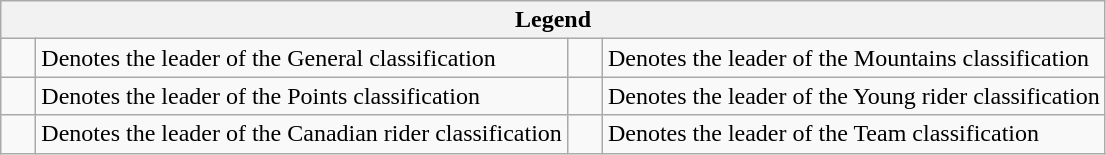<table class="wikitable">
<tr>
<th colspan=4>Legend</th>
</tr>
<tr>
<td>    </td>
<td>Denotes the leader of the General classification</td>
<td>    </td>
<td>Denotes the leader of the Mountains classification</td>
</tr>
<tr>
<td>    </td>
<td>Denotes the leader of the Points classification</td>
<td>    </td>
<td>Denotes the leader of the Young rider classification</td>
</tr>
<tr>
<td>    </td>
<td>Denotes the leader of the Canadian rider classification</td>
<td>    </td>
<td>Denotes the leader of the Team classification</td>
</tr>
</table>
